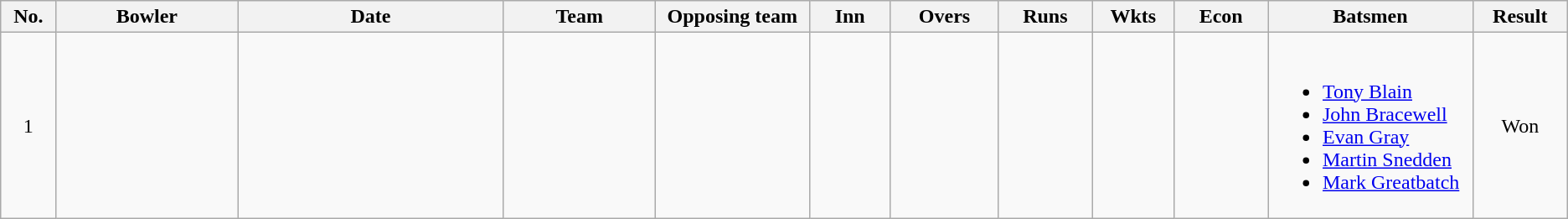<table class="wikitable sortable" style="font-size: 100%">
<tr align=center>
<th scope="col" width="38">No.</th>
<th scope="col" width="145">Bowler</th>
<th scope="col" width="220">Date</th>
<th scope="col" width="120">Team</th>
<th scope="col" width="120">Opposing team</th>
<th scope="col" width="60">Inn</th>
<th scope="col" width="82">Overs</th>
<th scope="col" width="70">Runs</th>
<th scope="col" width="60">Wkts</th>
<th scope="col" width="70">Econ</th>
<th scope="col" width="160" class="unsortable">Batsmen</th>
<th scope="col" width="70">Result</th>
</tr>
<tr align=center>
<td scope="row">1</td>
<td></td>
<td></td>
<td></td>
<td></td>
<td></td>
<td></td>
<td></td>
<td></td>
<td></td>
<td align=left><br><ul><li><a href='#'>Tony Blain</a></li><li><a href='#'>John Bracewell</a></li><li><a href='#'>Evan Gray</a></li><li><a href='#'>Martin Snedden</a></li><li><a href='#'>Mark Greatbatch</a></li></ul></td>
<td>Won </td>
</tr>
</table>
